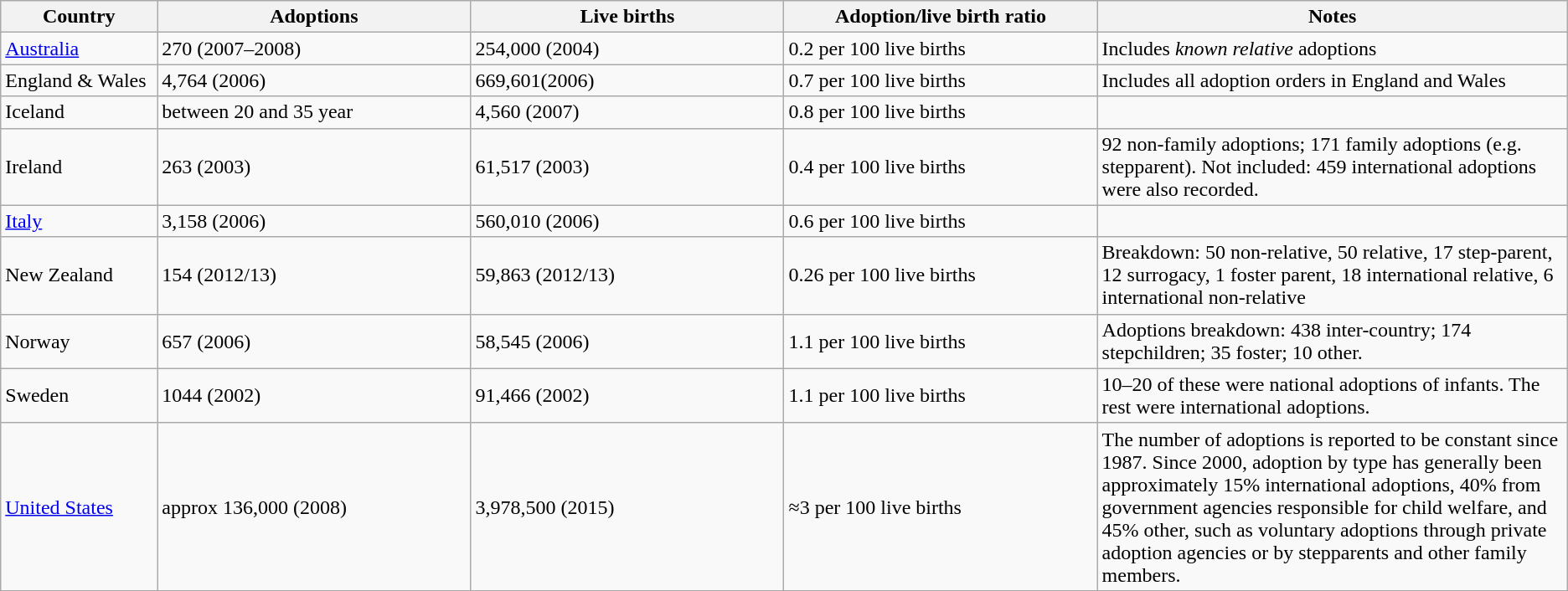<table class="wikitable">
<tr>
<th width="10%">Country</th>
<th width="20%">Adoptions</th>
<th width="20%">Live births</th>
<th width="20%">Adoption/live birth ratio</th>
<th width="30%">Notes</th>
</tr>
<tr>
<td><a href='#'>Australia</a></td>
<td>270 (2007–2008)</td>
<td>254,000 (2004)</td>
<td>0.2 per 100 live births</td>
<td>Includes <em>known relative</em> adoptions</td>
</tr>
<tr>
<td>England & Wales</td>
<td>4,764 (2006)</td>
<td>669,601(2006)</td>
<td>0.7 per 100 live births</td>
<td>Includes all adoption orders in England and Wales</td>
</tr>
<tr>
<td>Iceland</td>
<td>between 20 and 35 year</td>
<td>4,560 (2007)</td>
<td>0.8 per 100 live births</td>
</tr>
<tr>
<td>Ireland</td>
<td>263 (2003)</td>
<td>61,517 (2003)</td>
<td>0.4 per 100 live births</td>
<td>92 non-family adoptions; 171 family adoptions (e.g. stepparent). Not included: 459 international adoptions were also recorded.</td>
</tr>
<tr>
<td><a href='#'>Italy</a></td>
<td>3,158 (2006)</td>
<td>560,010 (2006)</td>
<td>0.6 per 100 live births</td>
</tr>
<tr>
<td>New Zealand</td>
<td>154 (2012/13) </td>
<td>59,863 (2012/13) </td>
<td>0.26 per 100 live births</td>
<td>Breakdown: 50 non-relative, 50 relative, 17 step-parent, 12 surrogacy, 1 foster parent, 18 international relative, 6 international non-relative</td>
</tr>
<tr>
<td>Norway</td>
<td>657 (2006)</td>
<td>58,545 (2006)</td>
<td>1.1 per 100 live births</td>
<td>Adoptions breakdown: 438 inter-country; 174 stepchildren; 35 foster; 10 other.</td>
</tr>
<tr>
<td>Sweden</td>
<td>1044 (2002)</td>
<td>91,466 (2002)</td>
<td>1.1 per 100 live births</td>
<td>10–20 of these were national adoptions of infants. The rest were international adoptions.</td>
</tr>
<tr>
<td><a href='#'>United States</a></td>
<td>approx 136,000 (2008)</td>
<td>3,978,500 (2015)</td>
<td>≈3 per 100 live births</td>
<td>The number of adoptions is reported to be constant since 1987. Since 2000, adoption by type has generally been approximately 15% international adoptions, 40% from government agencies responsible for child welfare, and 45% other, such as voluntary adoptions through private adoption agencies or by stepparents and other family members.</td>
</tr>
</table>
